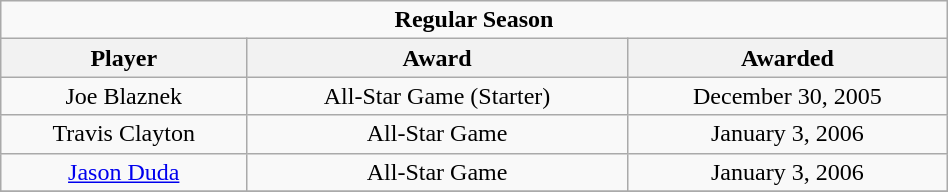<table class="wikitable"  style="width:50%; text-align:center;">
<tr>
<td colspan="10" style="text-align:center;"><strong>Regular Season</strong></td>
</tr>
<tr>
<th>Player</th>
<th>Award</th>
<th>Awarded</th>
</tr>
<tr>
<td>Joe Blaznek</td>
<td>All-Star Game (Starter)</td>
<td>December 30, 2005 </td>
</tr>
<tr>
<td>Travis Clayton</td>
<td>All-Star Game</td>
<td>January 3, 2006 </td>
</tr>
<tr>
<td><a href='#'>Jason Duda</a></td>
<td>All-Star Game</td>
<td>January 3, 2006 </td>
</tr>
<tr>
</tr>
</table>
